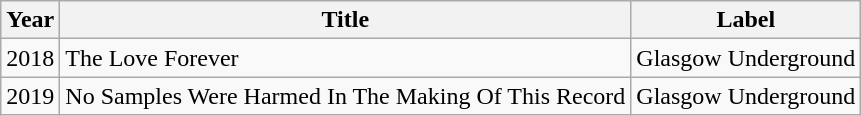<table class="wikitable sortable">
<tr>
<th>Year</th>
<th>Title</th>
<th>Label</th>
</tr>
<tr>
<td>2018</td>
<td>The Love Forever</td>
<td>Glasgow Underground</td>
</tr>
<tr>
<td>2019</td>
<td>No Samples Were Harmed In The Making Of This Record</td>
<td>Glasgow Underground</td>
</tr>
</table>
